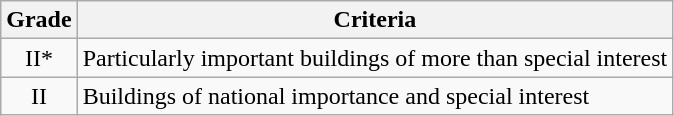<table class="wikitable">
<tr>
<th>Grade</th>
<th>Criteria</th>
</tr>
<tr>
<td align="center" >II*</td>
<td>Particularly important buildings of more than special interest</td>
</tr>
<tr>
<td align="center" >II</td>
<td>Buildings of national importance and special interest</td>
</tr>
</table>
